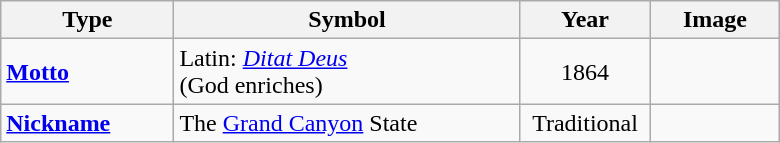<table class="wikitable">
<tr>
<th width="20%">Type</th>
<th width="40%">Symbol</th>
<th width="15%">Year</th>
<th width="15%">Image</th>
</tr>
<tr>
<td><strong><a href='#'>Motto</a></strong></td>
<td>Latin: <em><a href='#'>Ditat Deus</a></em><br>(God enriches)</td>
<td align="center">1864</td>
<td align="center"></td>
</tr>
<tr>
<td><strong><a href='#'>Nickname</a></strong></td>
<td>The <a href='#'>Grand Canyon</a> State</td>
<td align="center">Traditional</td>
<td align="center"></td>
</tr>
</table>
